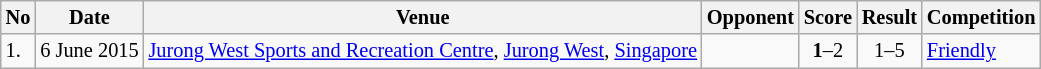<table class="wikitable" style="font-size:85%;">
<tr>
<th>No</th>
<th>Date</th>
<th>Venue</th>
<th>Opponent</th>
<th>Score</th>
<th>Result</th>
<th>Competition</th>
</tr>
<tr>
<td>1.</td>
<td>6 June 2015</td>
<td><a href='#'>Jurong West Sports and Recreation Centre</a>, <a href='#'>Jurong West</a>, <a href='#'>Singapore</a></td>
<td></td>
<td align=center><strong>1</strong>–2</td>
<td align=center>1–5</td>
<td><a href='#'>Friendly</a></td>
</tr>
</table>
